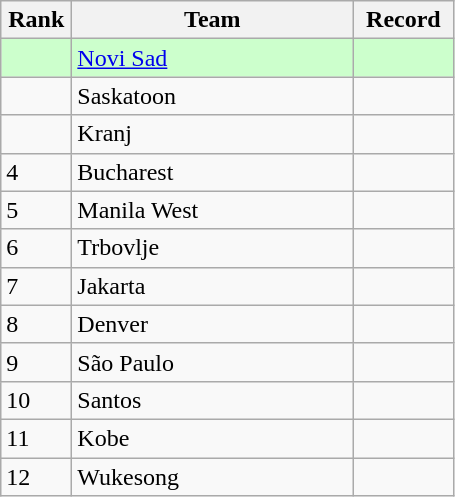<table class="wikitable">
<tr>
<th width=40>Rank</th>
<th width=180>Team</th>
<th width=60>Record</th>
</tr>
<tr bgcolor="#ccffcc">
<td></td>
<td> <a href='#'>Novi Sad</a></td>
<td></td>
</tr>
<tr bgcolor=>
<td></td>
<td> Saskatoon</td>
<td></td>
</tr>
<tr bgcolor=>
<td></td>
<td> Kranj</td>
<td></td>
</tr>
<tr>
<td>4</td>
<td> Bucharest</td>
<td></td>
</tr>
<tr>
<td>5</td>
<td> Manila West</td>
<td></td>
</tr>
<tr>
<td>6</td>
<td> Trbovlje</td>
<td></td>
</tr>
<tr>
<td>7</td>
<td> Jakarta</td>
<td></td>
</tr>
<tr>
<td>8</td>
<td> Denver</td>
<td></td>
</tr>
<tr>
<td>9</td>
<td> São Paulo</td>
<td></td>
</tr>
<tr>
<td>10</td>
<td> Santos</td>
<td></td>
</tr>
<tr>
<td>11</td>
<td> Kobe</td>
<td></td>
</tr>
<tr>
<td>12</td>
<td> Wukesong</td>
<td></td>
</tr>
</table>
